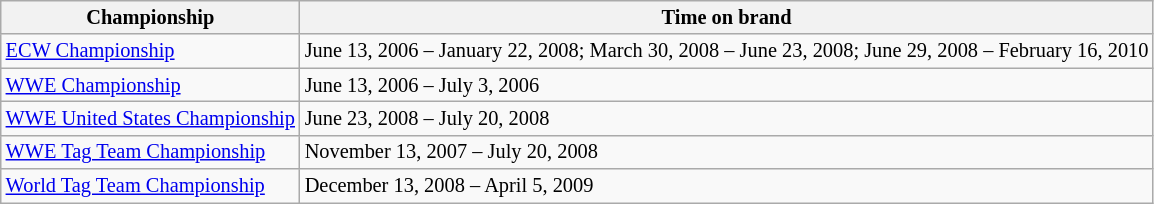<table class="wikitable" style="text-align:center; font-size:85%">
<tr>
<th>Championship</th>
<th>Time on brand</th>
</tr>
<tr>
<td align="left"><a href='#'>ECW Championship</a></td>
<td align="left">June 13, 2006 – January 22, 2008; March 30, 2008 – June 23, 2008; June 29, 2008 – February 16, 2010</td>
</tr>
<tr>
<td align="left"><a href='#'>WWE Championship</a></td>
<td align="left">June 13, 2006 – July 3, 2006</td>
</tr>
<tr>
<td align="left"><a href='#'>WWE United States Championship</a></td>
<td align="left">June 23, 2008 – July 20, 2008</td>
</tr>
<tr>
<td align="left"><a href='#'>WWE Tag Team Championship</a></td>
<td align="left">November 13, 2007 – July 20, 2008</td>
</tr>
<tr>
<td align="left"><a href='#'>World Tag Team Championship</a></td>
<td align="left">December 13, 2008 – April 5, 2009</td>
</tr>
</table>
